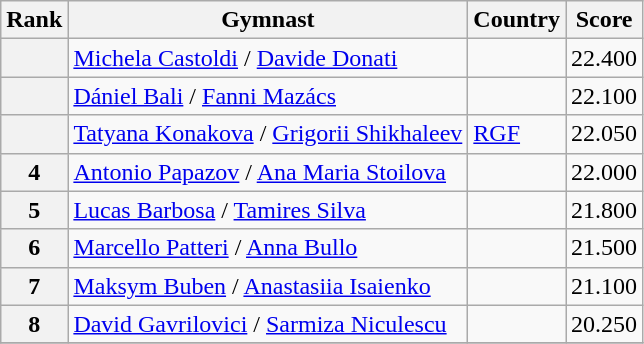<table class="wikitable sortable">
<tr>
<th>Rank</th>
<th>Gymnast</th>
<th>Country</th>
<th>Score</th>
</tr>
<tr>
<th></th>
<td><a href='#'>Michela Castoldi</a> / <a href='#'>Davide Donati</a></td>
<td></td>
<td>22.400</td>
</tr>
<tr>
<th></th>
<td><a href='#'>Dániel Bali</a> / <a href='#'>Fanni Mazács</a></td>
<td></td>
<td>22.100</td>
</tr>
<tr>
<th></th>
<td><a href='#'>Tatyana Konakova</a> / <a href='#'>Grigorii Shikhaleev</a></td>
<td><a href='#'>RGF</a></td>
<td>22.050</td>
</tr>
<tr>
<th>4</th>
<td><a href='#'>Antonio Papazov</a> / <a href='#'>Ana Maria Stoilova</a></td>
<td></td>
<td>22.000</td>
</tr>
<tr>
<th>5</th>
<td><a href='#'>Lucas Barbosa</a> / <a href='#'>Tamires Silva</a></td>
<td></td>
<td>21.800</td>
</tr>
<tr>
<th>6</th>
<td><a href='#'>Marcello Patteri</a> / <a href='#'>Anna Bullo</a></td>
<td></td>
<td>21.500</td>
</tr>
<tr>
<th>7</th>
<td><a href='#'>Maksym Buben</a> / <a href='#'>Anastasiia Isaienko</a></td>
<td></td>
<td>21.100</td>
</tr>
<tr>
<th>8</th>
<td><a href='#'>David Gavrilovici</a> /  <a href='#'>Sarmiza Niculescu</a></td>
<td></td>
<td>20.250</td>
</tr>
<tr>
</tr>
</table>
